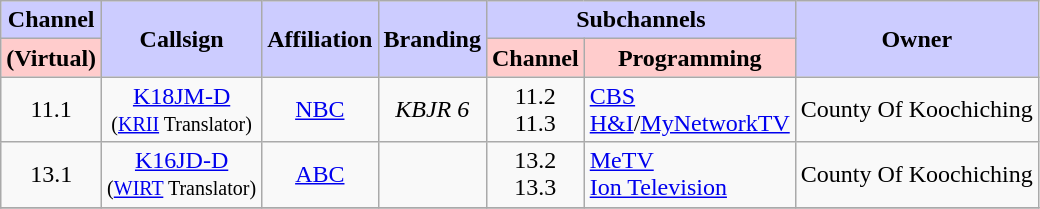<table class=wikitable style="text-align:center">
<tr>
<th style="background:#ccccff;">Channel</th>
<th style="background:#ccccff;" rowspan="2">Callsign</th>
<th style="background:#ccccff;" rowspan="2">Affiliation</th>
<th style="background:#ccccff;" rowspan="2">Branding</th>
<th style="background:#ccccff;" colspan="2">Subchannels</th>
<th style="background:#ccccff;" rowspan="2">Owner</th>
</tr>
<tr>
<th style="background:#ffcccc;">(Virtual)</th>
<th style="background:#ffcccc;">Channel</th>
<th style="background:#ffcccc">Programming</th>
</tr>
<tr>
<td>11.1</td>
<td><a href='#'>K18JM-D</a> <br><small>(<a href='#'>KRII</a> Translator)</small></td>
<td><a href='#'>NBC</a></td>
<td><em>KBJR 6</em></td>
<td>11.2<br>11.3</td>
<td style="text-align:left"><a href='#'>CBS</a><br><a href='#'>H&I</a>/<a href='#'>MyNetworkTV</a></td>
<td style="text-align:left">County Of Koochiching</td>
</tr>
<tr>
<td>13.1</td>
<td><a href='#'>K16JD-D</a> <br><small>(<a href='#'>WIRT</a> Translator)</small></td>
<td><a href='#'>ABC</a></td>
<td></td>
<td>13.2<br>13.3</td>
<td style="text-align:left"><a href='#'>MeTV</a><br><a href='#'>Ion Television</a></td>
<td style="text-align:left">County Of Koochiching</td>
</tr>
<tr>
</tr>
</table>
